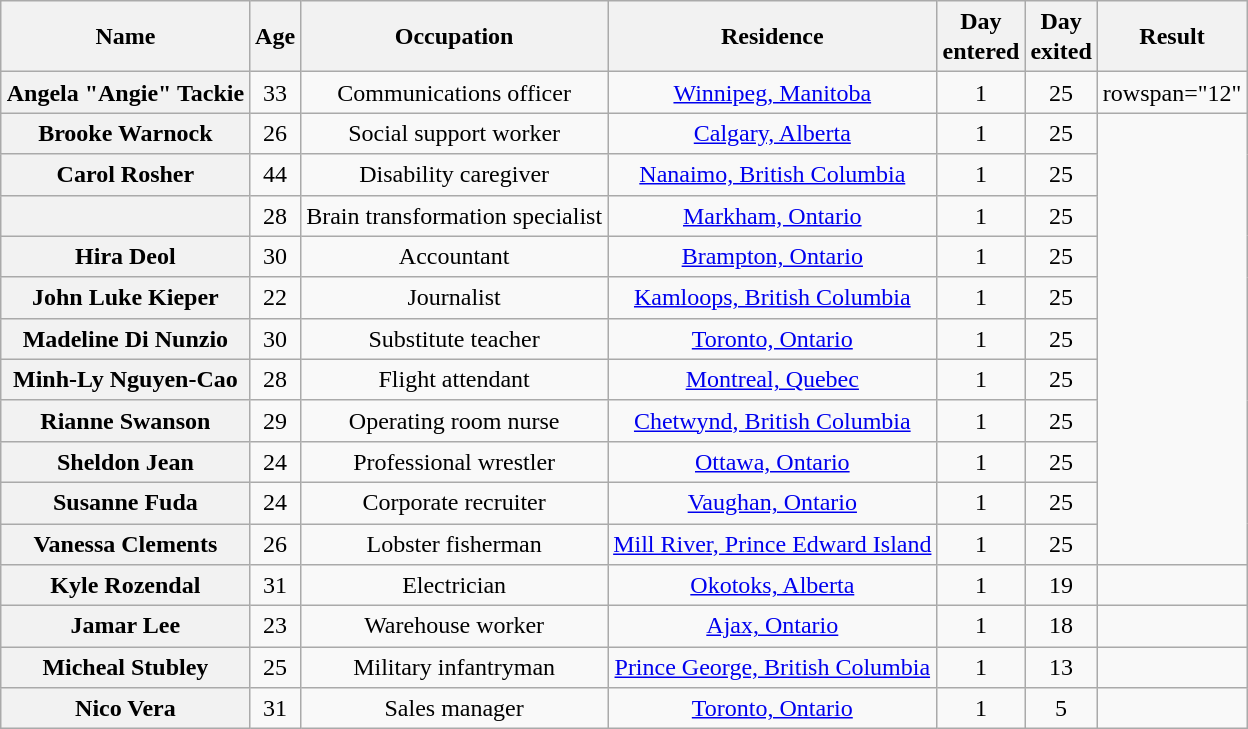<table class="wikitable sortable" style="text-align:center; line-height:20px; width:auto; margin:auto;" >
<tr>
<th>Name</th>
<th scope="col">Age</th>
<th scope="col" class="unsortable">Occupation</th>
<th scope="col">Residence</th>
<th scope="col" class="unsortable">Day<br>entered</th>
<th scope="col">Day<br>exited</th>
<th scope="col">Result</th>
</tr>
<tr>
<th>Angela "Angie" Tackie</th>
<td>33</td>
<td>Communications officer</td>
<td><a href='#'>Winnipeg, Manitoba</a></td>
<td>1</td>
<td>25</td>
<td>rowspan="12" </td>
</tr>
<tr>
<th>Brooke Warnock</th>
<td>26</td>
<td>Social support worker</td>
<td><a href='#'>Calgary, Alberta</a></td>
<td>1</td>
<td>25</td>
</tr>
<tr>
<th>Carol Rosher</th>
<td>44</td>
<td>Disability caregiver</td>
<td><a href='#'>Nanaimo, British Columbia</a></td>
<td>1</td>
<td>25</td>
</tr>
<tr>
<th></th>
<td>28</td>
<td>Brain transformation specialist</td>
<td><a href='#'>Markham, Ontario</a></td>
<td>1</td>
<td>25</td>
</tr>
<tr>
<th>Hira Deol</th>
<td>30</td>
<td>Accountant</td>
<td><a href='#'>Brampton, Ontario</a></td>
<td>1</td>
<td>25</td>
</tr>
<tr>
<th>John Luke Kieper</th>
<td>22</td>
<td>Journalist</td>
<td><a href='#'>Kamloops, British Columbia</a></td>
<td>1</td>
<td>25</td>
</tr>
<tr>
<th>Madeline Di Nunzio</th>
<td>30</td>
<td>Substitute teacher</td>
<td><a href='#'>Toronto, Ontario</a></td>
<td>1</td>
<td>25</td>
</tr>
<tr>
<th>Minh-Ly Nguyen-Cao</th>
<td>28</td>
<td>Flight attendant</td>
<td><a href='#'>Montreal, Quebec</a></td>
<td>1</td>
<td>25</td>
</tr>
<tr>
<th>Rianne Swanson</th>
<td>29</td>
<td>Operating room nurse</td>
<td><a href='#'>Chetwynd, British Columbia</a></td>
<td>1</td>
<td>25</td>
</tr>
<tr>
<th>Sheldon Jean</th>
<td>24</td>
<td>Professional wrestler</td>
<td><a href='#'>Ottawa, Ontario</a></td>
<td>1</td>
<td>25</td>
</tr>
<tr>
<th>Susanne Fuda</th>
<td>24</td>
<td>Corporate recruiter</td>
<td><a href='#'>Vaughan, Ontario</a></td>
<td>1</td>
<td>25</td>
</tr>
<tr>
<th>Vanessa Clements</th>
<td>26</td>
<td>Lobster fisherman</td>
<td><a href='#'>Mill River, Prince Edward Island</a></td>
<td>1</td>
<td>25</td>
</tr>
<tr>
<th>Kyle Rozendal</th>
<td>31</td>
<td>Electrician</td>
<td><a href='#'>Okotoks, Alberta</a></td>
<td>1</td>
<td>19</td>
<td></td>
</tr>
<tr>
<th>Jamar Lee</th>
<td>23</td>
<td>Warehouse worker</td>
<td><a href='#'>Ajax, Ontario</a></td>
<td>1</td>
<td>18</td>
<td></td>
</tr>
<tr>
<th>Micheal Stubley</th>
<td>25</td>
<td>Military infantryman</td>
<td><a href='#'>Prince George, British Columbia</a></td>
<td>1</td>
<td>13</td>
<td></td>
</tr>
<tr>
<th>Nico Vera</th>
<td>31</td>
<td>Sales manager</td>
<td><a href='#'>Toronto, Ontario</a></td>
<td>1</td>
<td>5</td>
<td></td>
</tr>
</table>
